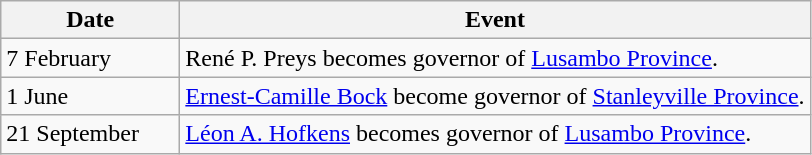<table class=wikitable>
<tr>
<th style="width:7em">Date</th>
<th>Event</th>
</tr>
<tr>
<td>7 February</td>
<td>René P. Preys becomes governor of <a href='#'>Lusambo Province</a>.</td>
</tr>
<tr>
<td>1 June</td>
<td><a href='#'>Ernest-Camille Bock</a> become governor of <a href='#'>Stanleyville Province</a>.</td>
</tr>
<tr>
<td>21 September</td>
<td><a href='#'>Léon A. Hofkens</a> becomes governor of <a href='#'>Lusambo Province</a>.</td>
</tr>
</table>
